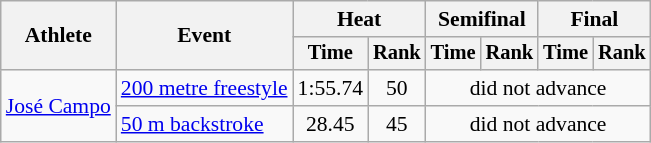<table class="wikitable" style="text-align:center; font-size:90%">
<tr>
<th rowspan="2">Athlete</th>
<th rowspan="2">Event</th>
<th colspan="2">Heat</th>
<th colspan="2">Semifinal</th>
<th colspan="2">Final</th>
</tr>
<tr style="font-size:95%">
<th>Time</th>
<th>Rank</th>
<th>Time</th>
<th>Rank</th>
<th>Time</th>
<th>Rank</th>
</tr>
<tr>
<td rowspan=2 align=left><a href='#'>José Campo</a></td>
<td align=left><a href='#'>200 metre freestyle</a></td>
<td>1:55.74</td>
<td>50</td>
<td colspan=4>did not advance</td>
</tr>
<tr>
<td align=left><a href='#'>50 m backstroke</a></td>
<td>28.45</td>
<td>45</td>
<td colspan=4>did not advance</td>
</tr>
</table>
